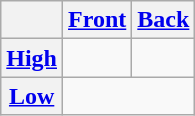<table class="wikitable" style="text-align: center;">
<tr>
<th></th>
<th><a href='#'>Front</a></th>
<th><a href='#'>Back</a></th>
</tr>
<tr>
<th><a href='#'>High</a></th>
<td>  </td>
<td>  </td>
</tr>
<tr>
<th><a href='#'>Low</a></th>
<td colspan="2">  </td>
</tr>
</table>
